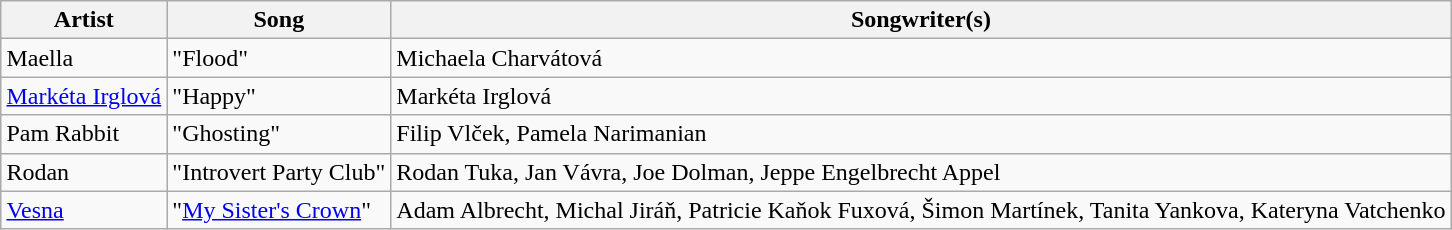<table class="sortable wikitable" style="margin-left: auto; margin-right: auto;">
<tr>
<th>Artist</th>
<th>Song</th>
<th class="unsortable">Songwriter(s)</th>
</tr>
<tr>
<td>Maella</td>
<td>"Flood"</td>
<td>Michaela Charvátová</td>
</tr>
<tr>
<td><a href='#'>Markéta Irglová</a></td>
<td>"Happy"</td>
<td>Markéta Irglová</td>
</tr>
<tr>
<td>Pam Rabbit</td>
<td>"Ghosting"</td>
<td>Filip Vlček, Pamela Narimanian</td>
</tr>
<tr>
<td>Rodan</td>
<td>"Introvert Party Club"</td>
<td>Rodan Tuka, Jan Vávra, Joe Dolman, Jeppe Engelbrecht Appel</td>
</tr>
<tr>
<td><a href='#'>Vesna</a></td>
<td>"<a href='#'>My Sister's Crown</a>"</td>
<td>Adam Albrecht, Michal Jiráň, Patricie Kaňok Fuxová, Šimon Martínek, Tanita Yankova, Kateryna Vatchenko</td>
</tr>
</table>
